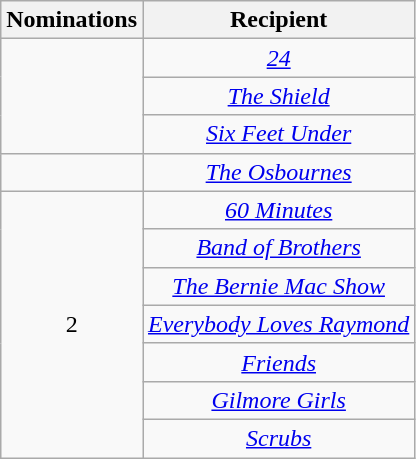<table class="wikitable sortable" style="text-align: center">
<tr>
<th scope="col" style="width:55px;">Nominations</th>
<th scope="col" style="text-align:center;">Recipient</th>
</tr>
<tr>
<td rowspan="3"></td>
<td><em><a href='#'>24</a></em></td>
</tr>
<tr>
<td><em><a href='#'>The Shield</a></em></td>
</tr>
<tr>
<td><em><a href='#'>Six Feet Under</a></em></td>
</tr>
<tr>
<td rowspan="1"></td>
<td><em><a href='#'>The Osbournes</a></em></td>
</tr>
<tr>
<td rowspan="7" style="text-align:center">2</td>
<td><em><a href='#'>60 Minutes</a></em></td>
</tr>
<tr>
<td><em><a href='#'>Band of Brothers</a></em></td>
</tr>
<tr>
<td><em><a href='#'>The Bernie Mac Show</a></em></td>
</tr>
<tr>
<td><em><a href='#'>Everybody Loves Raymond</a></em></td>
</tr>
<tr>
<td><em><a href='#'>Friends</a></em></td>
</tr>
<tr>
<td><em><a href='#'>Gilmore Girls</a></em></td>
</tr>
<tr>
<td><em><a href='#'>Scrubs</a></em></td>
</tr>
</table>
